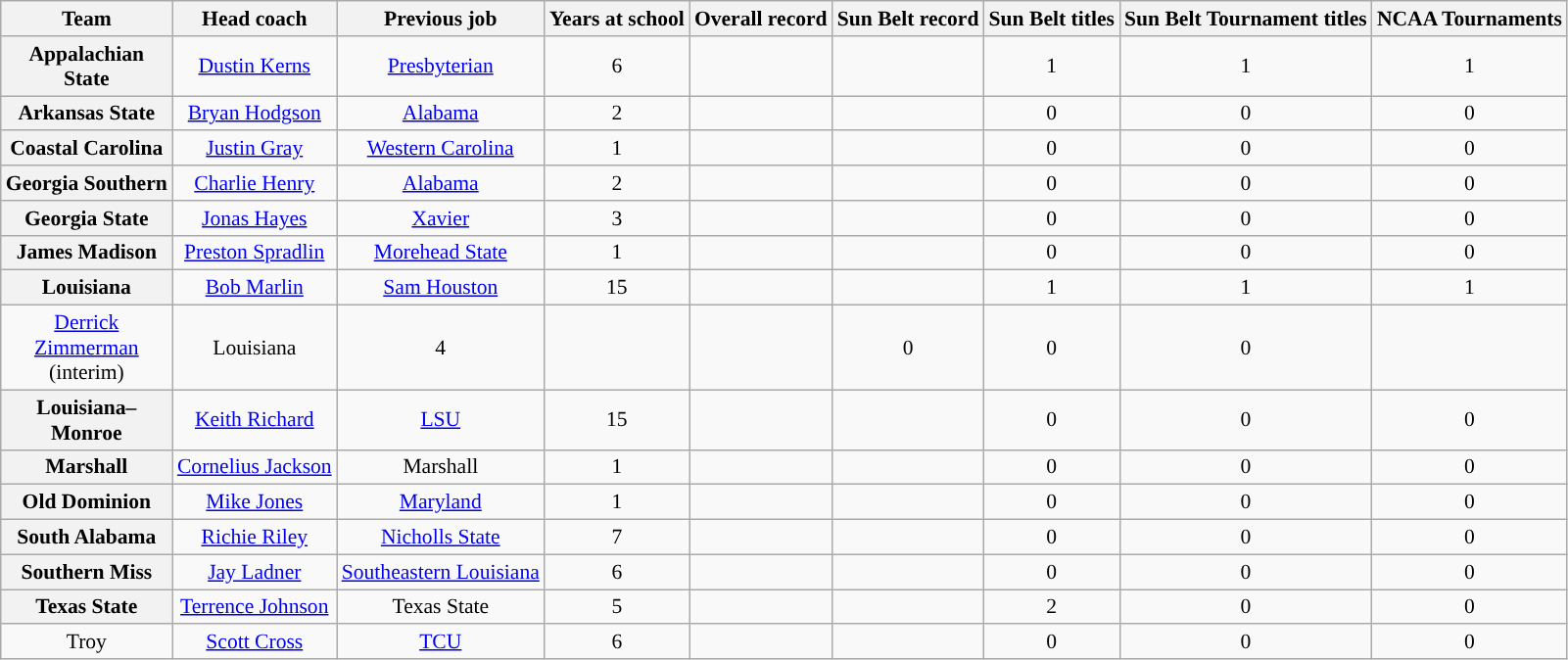<table class="wikitable sortable" style="text-align: center;font-size:90%;">
<tr>
<th width="110">Team</th>
<th>Head coach</th>
<th>Previous job</th>
<th>Years at school</th>
<th>Overall record</th>
<th>Sun Belt record</th>
<th>Sun Belt titles</th>
<th>Sun Belt Tournament titles</th>
<th>NCAA Tournaments</th>
</tr>
<tr>
<th>Appalachian State</th>
<td><a href='#'>Dustin Kerns</a></td>
<td><a href='#'>Presbyterian</a></td>
<td>6</td>
<td></td>
<td></td>
<td>1</td>
<td>1</td>
<td>1</td>
</tr>
<tr>
<th>Arkansas State</th>
<td><a href='#'>Bryan Hodgson</a></td>
<td><a href='#'>Alabama</a> </td>
<td>2</td>
<td></td>
<td></td>
<td>0</td>
<td>0</td>
<td>0</td>
</tr>
<tr>
<th>Coastal Carolina</th>
<td><a href='#'>Justin Gray</a></td>
<td><a href='#'>Western Carolina</a></td>
<td>1</td>
<td></td>
<td></td>
<td>0</td>
<td>0</td>
<td>0</td>
</tr>
<tr>
<th>Georgia Southern</th>
<td><a href='#'>Charlie Henry</a></td>
<td><a href='#'>Alabama</a> </td>
<td>2</td>
<td></td>
<td></td>
<td>0</td>
<td>0</td>
<td>0</td>
</tr>
<tr>
<th>Georgia State</th>
<td><a href='#'>Jonas Hayes</a></td>
<td><a href='#'>Xavier</a> </td>
<td>3</td>
<td></td>
<td></td>
<td>0</td>
<td>0</td>
<td>0</td>
</tr>
<tr>
<th>James Madison</th>
<td><a href='#'>Preston Spradlin</a></td>
<td><a href='#'>Morehead State</a></td>
<td>1</td>
<td></td>
<td></td>
<td>0</td>
<td>0</td>
<td>0</td>
</tr>
<tr>
<th>Louisiana</th>
<td><a href='#'>Bob Marlin</a></td>
<td><a href='#'>Sam Houston</a></td>
<td>15</td>
<td></td>
<td></td>
<td>1</td>
<td>1</td>
<td>1</td>
</tr>
<tr>
<td><a href='#'>Derrick Zimmerman</a> (interim)</td>
<td>Louisiana </td>
<td>4</td>
<td></td>
<td></td>
<td>0</td>
<td>0</td>
<td>0</td>
</tr>
<tr>
<th>Louisiana–Monroe</th>
<td><a href='#'>Keith Richard</a></td>
<td><a href='#'>LSU</a> </td>
<td>15</td>
<td></td>
<td></td>
<td>0</td>
<td>0</td>
<td>0</td>
</tr>
<tr>
<th>Marshall</th>
<td><a href='#'>Cornelius Jackson</a></td>
<td>Marshall </td>
<td>1</td>
<td></td>
<td></td>
<td>0</td>
<td>0</td>
<td>0</td>
</tr>
<tr>
<th>Old Dominion</th>
<td><a href='#'>Mike Jones</a></td>
<td><a href='#'>Maryland</a> </td>
<td>1</td>
<td></td>
<td></td>
<td>0</td>
<td>0</td>
<td>0</td>
</tr>
<tr>
<th>South Alabama</th>
<td><a href='#'>Richie Riley</a></td>
<td><a href='#'>Nicholls State</a></td>
<td>7</td>
<td></td>
<td></td>
<td>0</td>
<td>0</td>
<td>0</td>
</tr>
<tr>
<th>Southern Miss</th>
<td><a href='#'>Jay Ladner</a></td>
<td><a href='#'>Southeastern Louisiana</a></td>
<td>6</td>
<td></td>
<td></td>
<td>0</td>
<td>0</td>
<td>0</td>
</tr>
<tr>
<th>Texas State</th>
<td><a href='#'>Terrence Johnson</a></td>
<td>Texas State </td>
<td>5</td>
<td></td>
<td></td>
<td>2</td>
<td>0</td>
<td>0</td>
</tr>
<tr>
<td>Troy</td>
<td><a href='#'>Scott Cross</a></td>
<td><a href='#'>TCU</a> </td>
<td>6</td>
<td></td>
<td></td>
<td>0</td>
<td>0</td>
<td>0</td>
</tr>
</table>
